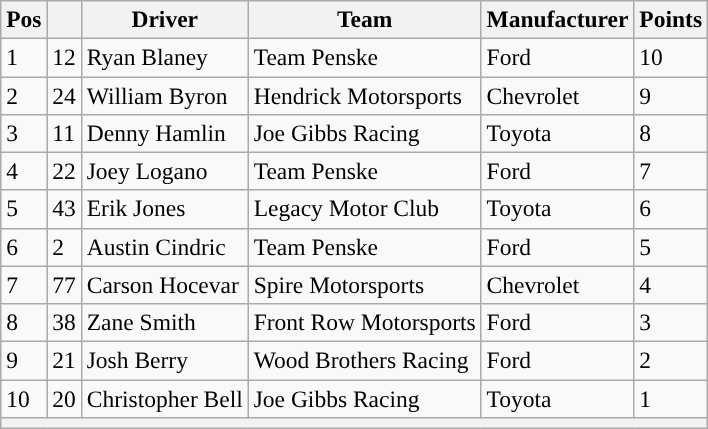<table class="wikitable" style="font-size:98%">
<tr>
<th>Pos</th>
<th></th>
<th>Driver</th>
<th>Team</th>
<th>Manufacturer</th>
<th>Points</th>
</tr>
<tr>
<td>1</td>
<td>12</td>
<td>Ryan Blaney</td>
<td>Team Penske</td>
<td>Ford</td>
<td>10</td>
</tr>
<tr>
<td>2</td>
<td>24</td>
<td>William Byron</td>
<td>Hendrick Motorsports</td>
<td>Chevrolet</td>
<td>9</td>
</tr>
<tr>
<td>3</td>
<td>11</td>
<td>Denny Hamlin</td>
<td>Joe Gibbs Racing</td>
<td>Toyota</td>
<td>8</td>
</tr>
<tr>
<td>4</td>
<td>22</td>
<td>Joey Logano</td>
<td>Team Penske</td>
<td>Ford</td>
<td>7</td>
</tr>
<tr>
<td>5</td>
<td>43</td>
<td>Erik Jones</td>
<td>Legacy Motor Club</td>
<td>Toyota</td>
<td>6</td>
</tr>
<tr>
<td>6</td>
<td>2</td>
<td>Austin Cindric</td>
<td>Team Penske</td>
<td>Ford</td>
<td>5</td>
</tr>
<tr>
<td>7</td>
<td>77</td>
<td>Carson Hocevar</td>
<td>Spire Motorsports</td>
<td>Chevrolet</td>
<td>4</td>
</tr>
<tr>
<td>8</td>
<td>38</td>
<td>Zane Smith</td>
<td>Front Row Motorsports</td>
<td>Ford</td>
<td>3</td>
</tr>
<tr>
<td>9</td>
<td>21</td>
<td>Josh Berry</td>
<td>Wood Brothers Racing</td>
<td>Ford</td>
<td>2</td>
</tr>
<tr>
<td>10</td>
<td>20</td>
<td>Christopher Bell</td>
<td>Joe Gibbs Racing</td>
<td>Toyota</td>
<td>1</td>
</tr>
<tr>
<th colspan="6"></th>
</tr>
</table>
